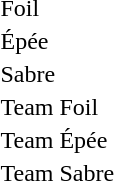<table>
<tr>
<td>Foil</td>
<td></td>
<td></td>
<td><br></td>
</tr>
<tr>
<td>Épée</td>
<td></td>
<td></td>
<td><br></td>
</tr>
<tr>
<td>Sabre</td>
<td></td>
<td></td>
<td><br></td>
</tr>
<tr>
<td>Team Foil</td>
<td></td>
<td></td>
<td></td>
</tr>
<tr>
<td>Team Épée</td>
<td></td>
<td></td>
<td></td>
</tr>
<tr>
<td>Team Sabre</td>
<td></td>
<td></td>
<td></td>
</tr>
</table>
